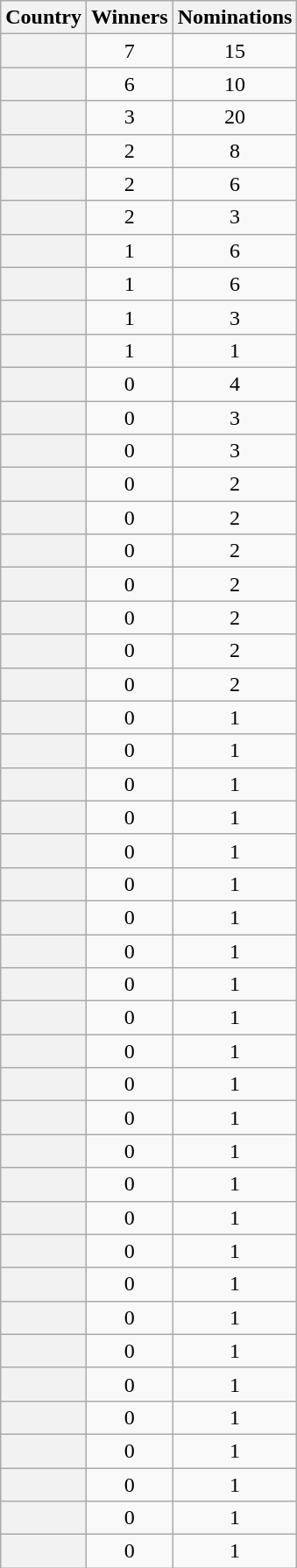<table class="sortable wikitable plainrowheaders" style="text-align:center">
<tr>
<th scope=col>Country</th>
<th scope=col data-sort-type=number>Winners</th>
<th scope=col data-sort-type=number>Nominations</th>
</tr>
<tr>
<th scope=row></th>
<td>7</td>
<td>15</td>
</tr>
<tr>
<th scope=row></th>
<td>6</td>
<td>10</td>
</tr>
<tr>
<th scope=row></th>
<td>3</td>
<td>20</td>
</tr>
<tr>
<th scope=row></th>
<td>2</td>
<td>8</td>
</tr>
<tr>
<th scope=row></th>
<td>2</td>
<td>6</td>
</tr>
<tr>
<th scope=row></th>
<td>2</td>
<td>3</td>
</tr>
<tr>
<th scope=row></th>
<td>1</td>
<td>6</td>
</tr>
<tr>
<th scope=row></th>
<td>1</td>
<td>6</td>
</tr>
<tr>
<th scope=row></th>
<td>1</td>
<td>3</td>
</tr>
<tr>
<th scope=row></th>
<td>1</td>
<td>1</td>
</tr>
<tr>
<th scope="row"></th>
<td>0</td>
<td>4</td>
</tr>
<tr>
<th scope=row></th>
<td>0</td>
<td>3</td>
</tr>
<tr>
<th scope=row></th>
<td>0</td>
<td>3</td>
</tr>
<tr>
<th scope=row></th>
<td>0</td>
<td>2</td>
</tr>
<tr>
<th scope=row></th>
<td>0</td>
<td>2</td>
</tr>
<tr>
<th scope=row></th>
<td>0</td>
<td>2</td>
</tr>
<tr>
<th scope=row></th>
<td>0</td>
<td>2</td>
</tr>
<tr>
<th scope=row></th>
<td>0</td>
<td>2</td>
</tr>
<tr>
<th scope=row></th>
<td>0</td>
<td>2</td>
</tr>
<tr>
<th scope=row></th>
<td>0</td>
<td>2</td>
</tr>
<tr>
<th scope=row></th>
<td>0</td>
<td>1</td>
</tr>
<tr>
<th scope=row></th>
<td>0</td>
<td>1</td>
</tr>
<tr>
<th scope=row></th>
<td>0</td>
<td>1</td>
</tr>
<tr>
<th scope=row></th>
<td>0</td>
<td>1</td>
</tr>
<tr>
<th scope=row></th>
<td>0</td>
<td>1</td>
</tr>
<tr>
<th scope=row></th>
<td>0</td>
<td>1</td>
</tr>
<tr>
<th scope=row></th>
<td>0</td>
<td>1</td>
</tr>
<tr>
<th scope=row></th>
<td>0</td>
<td>1</td>
</tr>
<tr>
<th scope=row></th>
<td>0</td>
<td>1</td>
</tr>
<tr>
<th scope=row></th>
<td>0</td>
<td>1</td>
</tr>
<tr>
<th scope=row></th>
<td>0</td>
<td>1</td>
</tr>
<tr>
<th scope=row></th>
<td>0</td>
<td>1</td>
</tr>
<tr>
<th scope=row></th>
<td>0</td>
<td>1</td>
</tr>
<tr>
<th scope=row></th>
<td>0</td>
<td>1</td>
</tr>
<tr>
<th scope=row></th>
<td>0</td>
<td>1</td>
</tr>
<tr>
<th scope=row></th>
<td>0</td>
<td>1</td>
</tr>
<tr>
<th scope=row></th>
<td>0</td>
<td>1</td>
</tr>
<tr>
<th scope=row></th>
<td>0</td>
<td>1</td>
</tr>
<tr>
<th scope=row></th>
<td>0</td>
<td>1</td>
</tr>
<tr>
<th scope=row></th>
<td>0</td>
<td>1</td>
</tr>
<tr>
<th scope=row></th>
<td>0</td>
<td>1</td>
</tr>
<tr>
<th scope=row></th>
<td>0</td>
<td>1</td>
</tr>
<tr>
<th scope=row></th>
<td>0</td>
<td>1</td>
</tr>
<tr>
<th scope=row></th>
<td>0</td>
<td>1</td>
</tr>
<tr>
<th scope=row></th>
<td>0</td>
<td>1</td>
</tr>
<tr>
<th scope=row></th>
<td>0</td>
<td>1</td>
</tr>
</table>
